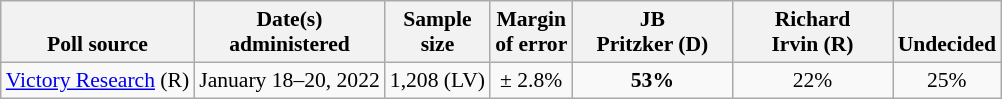<table class="wikitable" style="font-size:90%;text-align:center;">
<tr style="vertical-align:bottom">
<th>Poll source</th>
<th>Date(s)<br>administered</th>
<th>Sample<br>size</th>
<th>Margin<br>of error</th>
<th style="width:100px;">JB<br>Pritzker (D)</th>
<th style="width:100px;">Richard<br>Irvin (R)</th>
<th>Undecided</th>
</tr>
<tr>
<td style="text-align:left;"><a href='#'>Victory Research</a> (R)</td>
<td>January 18–20, 2022</td>
<td>1,208 (LV)</td>
<td>± 2.8%</td>
<td><strong>53%</strong></td>
<td>22%</td>
<td>25%</td>
</tr>
</table>
